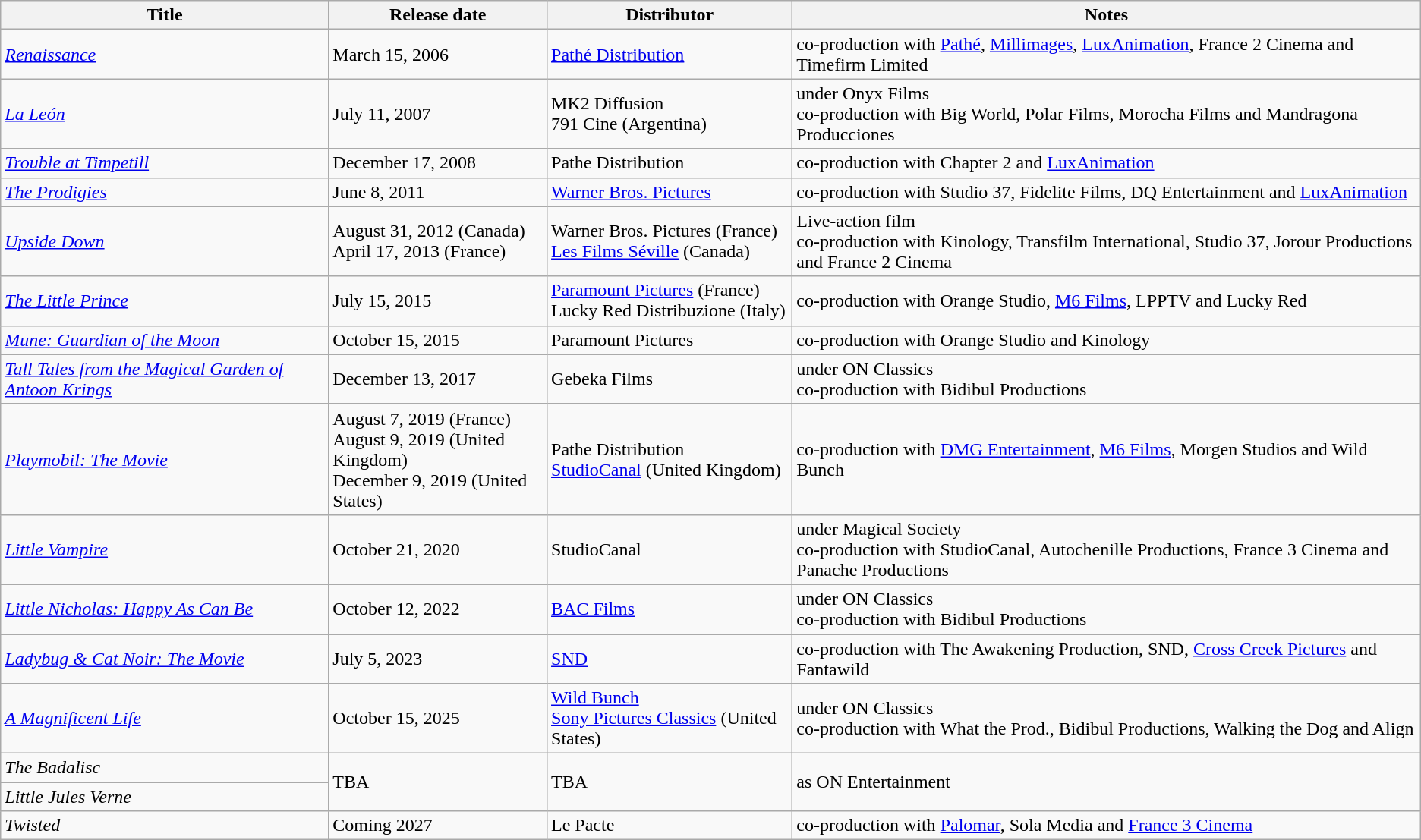<table class="wikitable sortable">
<tr>
<th>Title</th>
<th>Release date</th>
<th>Distributor</th>
<th>Notes</th>
</tr>
<tr>
<td><em><a href='#'>Renaissance</a></em></td>
<td>March 15, 2006</td>
<td><a href='#'>Pathé Distribution</a></td>
<td>co-production with <a href='#'>Pathé</a>, <a href='#'>Millimages</a>, <a href='#'>LuxAnimation</a>, France 2 Cinema and Timefirm Limited</td>
</tr>
<tr>
<td><em><a href='#'>La León</a></em></td>
<td>July 11, 2007</td>
<td>MK2 Diffusion<br>791 Cine (Argentina)</td>
<td>under Onyx Films<br>co-production with Big World, Polar Films, Morocha Films and Mandragona Producciones</td>
</tr>
<tr>
<td><em><a href='#'>Trouble at Timpetill</a></em></td>
<td>December 17, 2008</td>
<td>Pathe Distribution</td>
<td>co-production with Chapter 2 and <a href='#'>LuxAnimation</a></td>
</tr>
<tr>
<td><em><a href='#'>The Prodigies</a></em></td>
<td>June 8, 2011</td>
<td><a href='#'>Warner Bros. Pictures</a></td>
<td>co-production with Studio 37, Fidelite Films, DQ Entertainment and <a href='#'>LuxAnimation</a></td>
</tr>
<tr>
<td><em><a href='#'>Upside Down</a></em></td>
<td>August 31, 2012 (Canada)<br>April 17, 2013 (France)</td>
<td>Warner Bros. Pictures (France)<br><a href='#'>Les Films Séville</a> (Canada)</td>
<td>Live-action film<br>co-production with Kinology, Transfilm International, Studio 37, Jorour Productions and France 2 Cinema</td>
</tr>
<tr>
<td><em><a href='#'>The Little Prince</a></em></td>
<td>July 15, 2015</td>
<td><a href='#'>Paramount Pictures</a> (France)<br>Lucky Red Distribuzione (Italy)</td>
<td>co-production with Orange Studio, <a href='#'>M6 Films</a>, LPPTV and Lucky Red</td>
</tr>
<tr>
<td><em><a href='#'>Mune: Guardian of the Moon</a></em></td>
<td>October 15, 2015</td>
<td>Paramount Pictures</td>
<td>co-production with Orange Studio and Kinology</td>
</tr>
<tr>
<td><em><a href='#'>Tall Tales from the Magical Garden of Antoon Krings</a></em></td>
<td>December 13, 2017</td>
<td>Gebeka Films</td>
<td>under ON Classics<br>co-production with Bidibul Productions</td>
</tr>
<tr>
<td><em><a href='#'>Playmobil: The Movie</a></em></td>
<td>August 7, 2019 (France)<br>August 9, 2019 (United Kingdom)<br>December 9, 2019 (United States)</td>
<td>Pathe Distribution<br><a href='#'>StudioCanal</a> (United Kingdom)</td>
<td>co-production with <a href='#'>DMG Entertainment</a>, <a href='#'>M6 Films</a>, Morgen Studios and Wild Bunch</td>
</tr>
<tr>
<td><em><a href='#'>Little Vampire</a></em></td>
<td>October 21, 2020</td>
<td>StudioCanal</td>
<td>under Magical Society<br>co-production with StudioCanal, Autochenille Productions, France 3 Cinema and Panache Productions</td>
</tr>
<tr>
<td><em><a href='#'>Little Nicholas: Happy As Can Be</a></em></td>
<td>October 12, 2022</td>
<td><a href='#'>BAC Films</a></td>
<td>under ON Classics<br>co-production with Bidibul Productions</td>
</tr>
<tr>
<td><em><a href='#'>Ladybug & Cat Noir: The Movie</a></em></td>
<td>July 5, 2023</td>
<td><a href='#'>SND</a></td>
<td>co-production with The Awakening Production, SND, <a href='#'>Cross Creek Pictures</a> and Fantawild</td>
</tr>
<tr>
<td><em><a href='#'>A Magnificent Life</a></em></td>
<td>October 15, 2025</td>
<td><a href='#'>Wild Bunch</a><br><a href='#'>Sony Pictures Classics</a> (United States)</td>
<td>under ON Classics<br>co-production with What the Prod., Bidibul Productions, Walking the Dog and Align</td>
</tr>
<tr>
<td><em>The Badalisc</em></td>
<td rowspan="2">TBA</td>
<td rowspan="2">TBA</td>
<td rowspan="2">as ON Entertainment</td>
</tr>
<tr>
<td><em>Little Jules Verne</em></td>
</tr>
<tr>
<td><em>Twisted</em></td>
<td>Coming 2027</td>
<td>Le Pacte</td>
<td>co-production with <a href='#'>Palomar</a>, Sola Media and <a href='#'>France 3 Cinema</a></td>
</tr>
</table>
